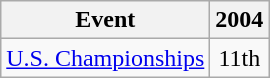<table class="wikitable">
<tr>
<th>Event</th>
<th>2004</th>
</tr>
<tr>
<td><a href='#'>U.S. Championships</a></td>
<td style="text-align:center;">11th</td>
</tr>
</table>
